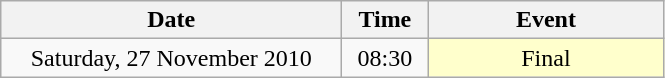<table class = "wikitable" style="text-align:center;">
<tr>
<th width=220>Date</th>
<th width=50>Time</th>
<th width=150>Event</th>
</tr>
<tr>
<td>Saturday, 27 November 2010</td>
<td>08:30</td>
<td bgcolor=ffffcc>Final</td>
</tr>
</table>
